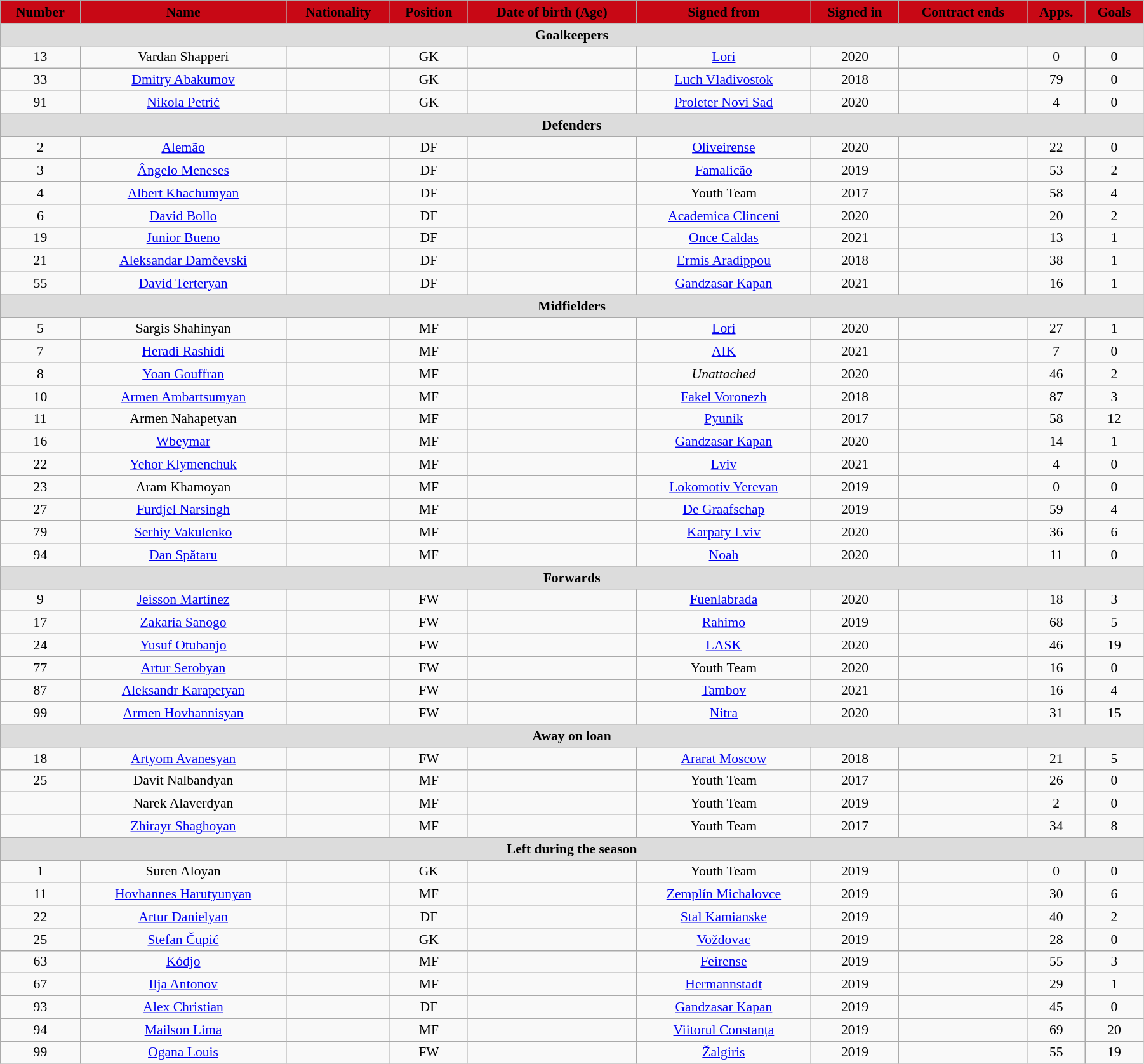<table class="wikitable"  style="text-align:center; font-size:90%; width:95%;">
<tr>
<th style="background:#C80815; color:black; text-align:center;">Number</th>
<th style="background:#C80815; color:black; text-align:center;">Name</th>
<th style="background:#C80815; color:black; text-align:center;">Nationality</th>
<th style="background:#C80815; color:black; text-align:center;">Position</th>
<th style="background:#C80815; color:black; text-align:center;">Date of birth (Age)</th>
<th style="background:#C80815; color:black; text-align:center;">Signed from</th>
<th style="background:#C80815; color:black; text-align:center;">Signed in</th>
<th style="background:#C80815; color:black; text-align:center;">Contract ends</th>
<th style="background:#C80815; color:black; text-align:center;">Apps.</th>
<th style="background:#C80815; color:black; text-align:center;">Goals</th>
</tr>
<tr>
<th colspan="11"  style="background:#dcdcdc; text-align:center;">Goalkeepers</th>
</tr>
<tr>
<td>13</td>
<td>Vardan Shapperi</td>
<td></td>
<td>GK</td>
<td></td>
<td><a href='#'>Lori</a></td>
<td>2020</td>
<td></td>
<td>0</td>
<td>0</td>
</tr>
<tr>
<td>33</td>
<td><a href='#'>Dmitry Abakumov</a></td>
<td></td>
<td>GK</td>
<td></td>
<td><a href='#'>Luch Vladivostok</a></td>
<td>2018</td>
<td></td>
<td>79</td>
<td>0</td>
</tr>
<tr>
<td>91</td>
<td><a href='#'>Nikola Petrić</a></td>
<td></td>
<td>GK</td>
<td></td>
<td><a href='#'>Proleter Novi Sad</a></td>
<td>2020</td>
<td></td>
<td>4</td>
<td>0</td>
</tr>
<tr>
<th colspan="11"  style="background:#dcdcdc; text-align:center;">Defenders</th>
</tr>
<tr>
<td>2</td>
<td><a href='#'>Alemão</a></td>
<td></td>
<td>DF</td>
<td></td>
<td><a href='#'>Oliveirense</a></td>
<td>2020</td>
<td></td>
<td>22</td>
<td>0</td>
</tr>
<tr>
<td>3</td>
<td><a href='#'>Ângelo Meneses</a></td>
<td></td>
<td>DF</td>
<td></td>
<td><a href='#'>Famalicão</a></td>
<td>2019</td>
<td></td>
<td>53</td>
<td>2</td>
</tr>
<tr>
<td>4</td>
<td><a href='#'>Albert Khachumyan</a></td>
<td></td>
<td>DF</td>
<td></td>
<td>Youth Team</td>
<td>2017</td>
<td></td>
<td>58</td>
<td>4</td>
</tr>
<tr>
<td>6</td>
<td><a href='#'>David Bollo</a></td>
<td></td>
<td>DF</td>
<td></td>
<td><a href='#'>Academica Clinceni</a></td>
<td>2020</td>
<td></td>
<td>20</td>
<td>2</td>
</tr>
<tr>
<td>19</td>
<td><a href='#'>Junior Bueno</a></td>
<td></td>
<td>DF</td>
<td></td>
<td><a href='#'>Once Caldas</a></td>
<td>2021</td>
<td></td>
<td>13</td>
<td>1</td>
</tr>
<tr>
<td>21</td>
<td><a href='#'>Aleksandar Damčevski</a></td>
<td></td>
<td>DF</td>
<td></td>
<td><a href='#'>Ermis Aradippou</a></td>
<td>2018</td>
<td></td>
<td>38</td>
<td>1</td>
</tr>
<tr>
<td>55</td>
<td><a href='#'>David Terteryan</a></td>
<td></td>
<td>DF</td>
<td></td>
<td><a href='#'>Gandzasar Kapan</a></td>
<td>2021</td>
<td></td>
<td>16</td>
<td>1</td>
</tr>
<tr>
<th colspan="11"  style="background:#dcdcdc; text-align:center;">Midfielders</th>
</tr>
<tr>
<td>5</td>
<td>Sargis Shahinyan</td>
<td></td>
<td>MF</td>
<td></td>
<td><a href='#'>Lori</a></td>
<td>2020</td>
<td></td>
<td>27</td>
<td>1</td>
</tr>
<tr>
<td>7</td>
<td><a href='#'>Heradi Rashidi</a></td>
<td></td>
<td>MF</td>
<td></td>
<td><a href='#'>AIK</a></td>
<td>2021</td>
<td></td>
<td>7</td>
<td>0</td>
</tr>
<tr>
<td>8</td>
<td><a href='#'>Yoan Gouffran</a></td>
<td></td>
<td>MF</td>
<td></td>
<td><em>Unattached</em></td>
<td>2020</td>
<td></td>
<td>46</td>
<td>2</td>
</tr>
<tr>
<td>10</td>
<td><a href='#'>Armen Ambartsumyan</a></td>
<td></td>
<td>MF</td>
<td></td>
<td><a href='#'>Fakel Voronezh</a></td>
<td>2018</td>
<td></td>
<td>87</td>
<td>3</td>
</tr>
<tr>
<td>11</td>
<td>Armen Nahapetyan</td>
<td></td>
<td>MF</td>
<td></td>
<td><a href='#'>Pyunik</a></td>
<td>2017</td>
<td></td>
<td>58</td>
<td>12</td>
</tr>
<tr>
<td>16</td>
<td><a href='#'>Wbeymar</a></td>
<td></td>
<td>MF</td>
<td></td>
<td><a href='#'>Gandzasar Kapan</a></td>
<td>2020</td>
<td></td>
<td>14</td>
<td>1</td>
</tr>
<tr>
<td>22</td>
<td><a href='#'>Yehor Klymenchuk</a></td>
<td></td>
<td>MF</td>
<td></td>
<td><a href='#'>Lviv</a></td>
<td>2021</td>
<td></td>
<td>4</td>
<td>0</td>
</tr>
<tr>
<td>23</td>
<td>Aram Khamoyan</td>
<td></td>
<td>MF</td>
<td></td>
<td><a href='#'>Lokomotiv Yerevan</a></td>
<td>2019</td>
<td></td>
<td>0</td>
<td>0</td>
</tr>
<tr>
<td>27</td>
<td><a href='#'>Furdjel Narsingh</a></td>
<td></td>
<td>MF</td>
<td></td>
<td><a href='#'>De Graafschap</a></td>
<td>2019</td>
<td></td>
<td>59</td>
<td>4</td>
</tr>
<tr>
<td>79</td>
<td><a href='#'>Serhiy Vakulenko</a></td>
<td></td>
<td>MF</td>
<td></td>
<td><a href='#'>Karpaty Lviv</a></td>
<td>2020</td>
<td></td>
<td>36</td>
<td>6</td>
</tr>
<tr>
<td>94</td>
<td><a href='#'>Dan Spătaru</a></td>
<td></td>
<td>MF</td>
<td></td>
<td><a href='#'>Noah</a></td>
<td>2020</td>
<td></td>
<td>11</td>
<td>0</td>
</tr>
<tr>
<th colspan="11"  style="background:#dcdcdc; text-align:center;">Forwards</th>
</tr>
<tr>
<td>9</td>
<td><a href='#'>Jeisson Martínez</a></td>
<td></td>
<td>FW</td>
<td></td>
<td><a href='#'>Fuenlabrada</a></td>
<td>2020</td>
<td></td>
<td>18</td>
<td>3</td>
</tr>
<tr>
<td>17</td>
<td><a href='#'>Zakaria Sanogo</a></td>
<td></td>
<td>FW</td>
<td></td>
<td><a href='#'>Rahimo</a></td>
<td>2019</td>
<td></td>
<td>68</td>
<td>5</td>
</tr>
<tr>
<td>24</td>
<td><a href='#'>Yusuf Otubanjo</a></td>
<td></td>
<td>FW</td>
<td></td>
<td><a href='#'>LASK</a></td>
<td>2020</td>
<td></td>
<td>46</td>
<td>19</td>
</tr>
<tr>
<td>77</td>
<td><a href='#'>Artur Serobyan</a></td>
<td></td>
<td>FW</td>
<td></td>
<td>Youth Team</td>
<td>2020</td>
<td></td>
<td>16</td>
<td>0</td>
</tr>
<tr>
<td>87</td>
<td><a href='#'>Aleksandr Karapetyan</a></td>
<td></td>
<td>FW</td>
<td></td>
<td><a href='#'>Tambov</a></td>
<td>2021</td>
<td></td>
<td>16</td>
<td>4</td>
</tr>
<tr>
<td>99</td>
<td><a href='#'>Armen Hovhannisyan</a></td>
<td></td>
<td>FW</td>
<td></td>
<td><a href='#'>Nitra</a></td>
<td>2020</td>
<td></td>
<td>31</td>
<td>15</td>
</tr>
<tr>
<th colspan="11"  style="background:#dcdcdc; text-align:center;">Away on loan</th>
</tr>
<tr>
<td>18</td>
<td><a href='#'>Artyom Avanesyan</a></td>
<td></td>
<td>FW</td>
<td></td>
<td><a href='#'>Ararat Moscow</a></td>
<td>2018</td>
<td></td>
<td>21</td>
<td>5</td>
</tr>
<tr>
<td>25</td>
<td>Davit Nalbandyan</td>
<td></td>
<td>MF</td>
<td></td>
<td>Youth Team</td>
<td>2017</td>
<td></td>
<td>26</td>
<td>0</td>
</tr>
<tr>
<td></td>
<td>Narek Alaverdyan</td>
<td></td>
<td>MF</td>
<td></td>
<td>Youth Team</td>
<td>2019</td>
<td></td>
<td>2</td>
<td>0</td>
</tr>
<tr>
<td></td>
<td><a href='#'>Zhirayr Shaghoyan</a></td>
<td></td>
<td>MF</td>
<td></td>
<td>Youth Team</td>
<td>2017</td>
<td></td>
<td>34</td>
<td>8</td>
</tr>
<tr>
<th colspan="11"  style="background:#dcdcdc; text-align:center;">Left during the season</th>
</tr>
<tr>
<td>1</td>
<td>Suren Aloyan</td>
<td></td>
<td>GK</td>
<td></td>
<td>Youth Team</td>
<td>2019</td>
<td></td>
<td>0</td>
<td>0</td>
</tr>
<tr>
<td>11</td>
<td><a href='#'>Hovhannes Harutyunyan</a></td>
<td></td>
<td>MF</td>
<td></td>
<td><a href='#'>Zemplín Michalovce</a></td>
<td>2019</td>
<td></td>
<td>30</td>
<td>6</td>
</tr>
<tr>
<td>22</td>
<td><a href='#'>Artur Danielyan</a></td>
<td></td>
<td>DF</td>
<td></td>
<td><a href='#'>Stal Kamianske</a></td>
<td>2019</td>
<td></td>
<td>40</td>
<td>2</td>
</tr>
<tr>
<td>25</td>
<td><a href='#'>Stefan Čupić</a></td>
<td></td>
<td>GK</td>
<td></td>
<td><a href='#'>Voždovac</a></td>
<td>2019</td>
<td></td>
<td>28</td>
<td>0</td>
</tr>
<tr>
<td>63</td>
<td><a href='#'>Kódjo</a></td>
<td></td>
<td>MF</td>
<td></td>
<td><a href='#'>Feirense</a></td>
<td>2019</td>
<td></td>
<td>55</td>
<td>3</td>
</tr>
<tr>
<td>67</td>
<td><a href='#'>Ilja Antonov</a></td>
<td></td>
<td>MF</td>
<td></td>
<td><a href='#'>Hermannstadt</a></td>
<td>2019</td>
<td></td>
<td>29</td>
<td>1</td>
</tr>
<tr>
<td>93</td>
<td><a href='#'>Alex Christian</a></td>
<td></td>
<td>DF</td>
<td></td>
<td><a href='#'>Gandzasar Kapan</a></td>
<td>2019</td>
<td></td>
<td>45</td>
<td>0</td>
</tr>
<tr>
<td>94</td>
<td><a href='#'>Mailson Lima</a></td>
<td></td>
<td>MF</td>
<td></td>
<td><a href='#'>Viitorul Constanța</a></td>
<td>2019</td>
<td></td>
<td>69</td>
<td>20</td>
</tr>
<tr>
<td>99</td>
<td><a href='#'>Ogana Louis</a></td>
<td></td>
<td>FW</td>
<td></td>
<td><a href='#'>Žalgiris</a></td>
<td>2019</td>
<td></td>
<td>55</td>
<td>19</td>
</tr>
</table>
